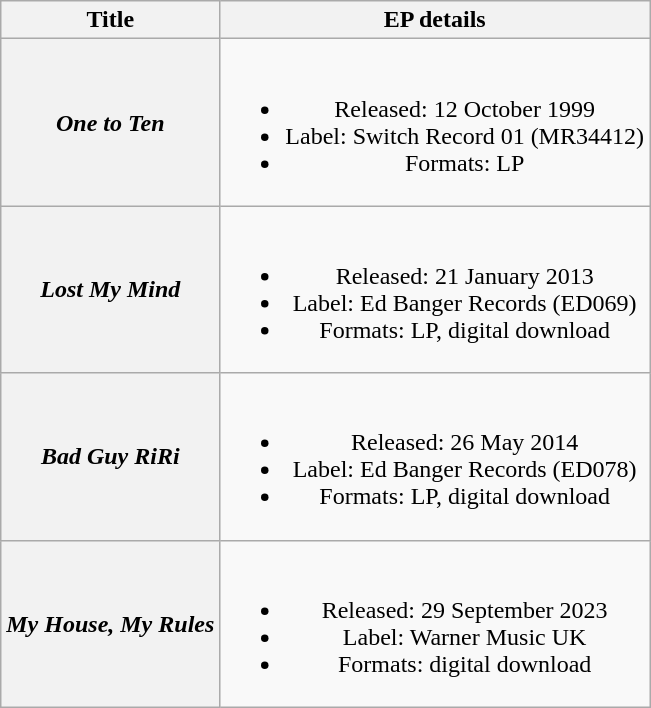<table class="wikitable plainrowheaders" style="text-align:center;">
<tr>
<th scope="col">Title</th>
<th scope="col">EP details</th>
</tr>
<tr>
<th scope="row"><em>One to Ten</em></th>
<td><br><ul><li>Released: 12 October 1999</li><li>Label: Switch Record 01 (MR34412)</li><li>Formats: LP</li></ul></td>
</tr>
<tr>
<th scope="row"><em>Lost My Mind</em></th>
<td><br><ul><li>Released: 21 January 2013</li><li>Label: Ed Banger Records (ED069)</li><li>Formats: LP, digital download</li></ul></td>
</tr>
<tr>
<th scope="row"><em>Bad Guy RiRi</em></th>
<td><br><ul><li>Released: 26 May 2014</li><li>Label: Ed Banger Records (ED078)</li><li>Formats: LP, digital download</li></ul></td>
</tr>
<tr>
<th scope="row"><em>My House, My Rules</em></th>
<td><br><ul><li>Released: 29 September 2023</li><li>Label: Warner Music UK</li><li>Formats: digital download</li></ul></td>
</tr>
</table>
